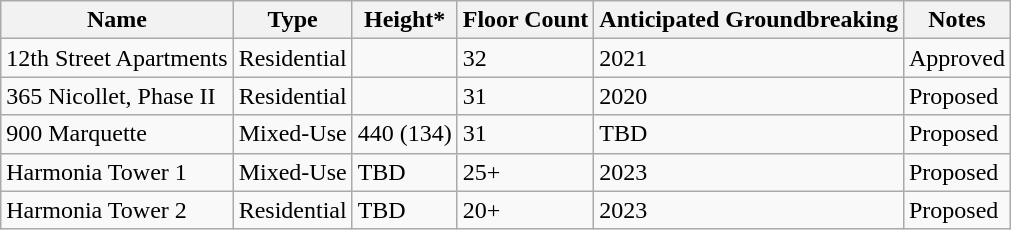<table class="wikitable">
<tr>
<th>Name</th>
<th>Type</th>
<th>Height*<br></th>
<th>Floor Count</th>
<th>Anticipated Groundbreaking</th>
<th class="unsortable">Notes</th>
</tr>
<tr>
<td>12th Street Apartments</td>
<td>Residential</td>
<td></td>
<td>32</td>
<td>2021</td>
<td>Approved</td>
</tr>
<tr>
<td>365 Nicollet, Phase II</td>
<td>Residential</td>
<td></td>
<td>31</td>
<td>2020</td>
<td>Proposed</td>
</tr>
<tr>
<td>900 Marquette</td>
<td>Mixed-Use</td>
<td>440 (134)</td>
<td>31</td>
<td>TBD</td>
<td>Proposed</td>
</tr>
<tr>
<td>Harmonia Tower 1</td>
<td>Mixed-Use</td>
<td>TBD</td>
<td>25+</td>
<td>2023</td>
<td>Proposed</td>
</tr>
<tr>
<td>Harmonia Tower 2</td>
<td>Residential</td>
<td>TBD</td>
<td>20+</td>
<td>2023</td>
<td>Proposed</td>
</tr>
</table>
